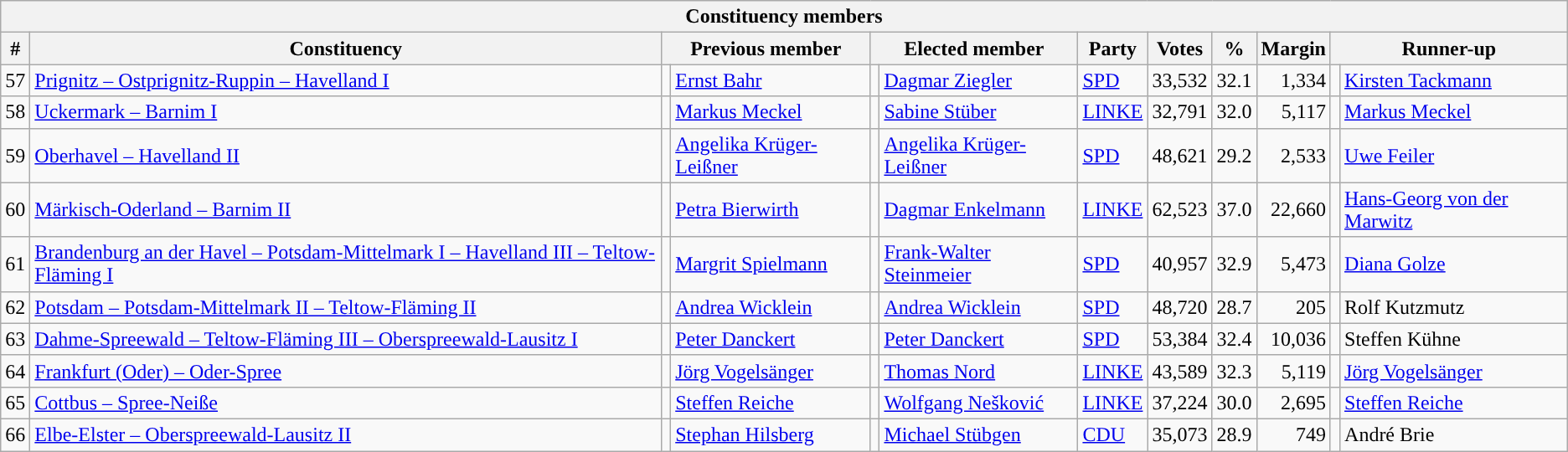<table class="wikitable sortable" style="text-align:right">
<tr>
<th colspan="12">Constituency members</th>
</tr>
<tr>
<th>#</th>
<th>Constituency</th>
<th colspan="2">Previous member</th>
<th colspan="2">Elected member</th>
<th>Party</th>
<th>Votes</th>
<th>%</th>
<th>Margin</th>
<th colspan="2">Runner-up</th>
</tr>
<tr>
<td>57</td>
<td align=left><a href='#'>Prignitz – Ostprignitz-Ruppin – Havelland I</a></td>
<td bgcolor=></td>
<td align=left><a href='#'>Ernst Bahr</a></td>
<td bgcolor=></td>
<td align=left><a href='#'>Dagmar Ziegler</a></td>
<td align=left><a href='#'>SPD</a></td>
<td>33,532</td>
<td>32.1</td>
<td>1,334</td>
<td bgcolor=></td>
<td align=left><a href='#'>Kirsten Tackmann</a></td>
</tr>
<tr>
<td>58</td>
<td align=left><a href='#'>Uckermark – Barnim I</a></td>
<td bgcolor=></td>
<td align=left><a href='#'>Markus Meckel</a></td>
<td bgcolor=></td>
<td align=left><a href='#'>Sabine Stüber</a></td>
<td align="left"><a href='#'>LINKE</a></td>
<td>32,791</td>
<td>32.0</td>
<td>5,117</td>
<td bgcolor=></td>
<td align=left><a href='#'>Markus Meckel</a></td>
</tr>
<tr>
<td>59</td>
<td align=left><a href='#'>Oberhavel – Havelland II</a></td>
<td bgcolor=></td>
<td align=left><a href='#'>Angelika Krüger-Leißner</a></td>
<td></td>
<td align=left><a href='#'>Angelika Krüger-Leißner</a></td>
<td align="left"><a href='#'>SPD</a></td>
<td>48,621</td>
<td>29.2</td>
<td>2,533</td>
<td bgcolor=></td>
<td align=left><a href='#'>Uwe Feiler</a></td>
</tr>
<tr>
<td>60</td>
<td align=left><a href='#'>Märkisch-Oderland – Barnim II</a></td>
<td bgcolor=></td>
<td align=left><a href='#'>Petra Bierwirth</a></td>
<td bgcolor=></td>
<td align=left><a href='#'>Dagmar Enkelmann</a></td>
<td align=left><a href='#'>LINKE</a></td>
<td>62,523</td>
<td>37.0</td>
<td>22,660</td>
<td bgcolor=></td>
<td align=left><a href='#'>Hans-Georg von der Marwitz</a></td>
</tr>
<tr>
<td>61</td>
<td align=left><a href='#'>Brandenburg an der Havel – Potsdam-Mittelmark I – Havelland III – Teltow-Fläming I</a></td>
<td bgcolor=></td>
<td align=left><a href='#'>Margrit Spielmann</a></td>
<td></td>
<td align=left><a href='#'>Frank-Walter Steinmeier</a></td>
<td align=left><a href='#'>SPD</a></td>
<td>40,957</td>
<td>32.9</td>
<td>5,473</td>
<td bgcolor=></td>
<td align=left><a href='#'>Diana Golze</a></td>
</tr>
<tr>
<td>62</td>
<td align=left><a href='#'>Potsdam – Potsdam-Mittelmark II – Teltow-Fläming II</a></td>
<td bgcolor=></td>
<td align=left><a href='#'>Andrea Wicklein</a></td>
<td></td>
<td align=left><a href='#'>Andrea Wicklein</a></td>
<td align="left"><a href='#'>SPD</a></td>
<td>48,720</td>
<td>28.7</td>
<td>205</td>
<td bgcolor=></td>
<td align=left>Rolf Kutzmutz</td>
</tr>
<tr>
<td>63</td>
<td align=left><a href='#'>Dahme-Spreewald – Teltow-Fläming III – Oberspreewald-Lausitz I</a></td>
<td bgcolor=></td>
<td align=left><a href='#'>Peter Danckert</a></td>
<td bgcolor=></td>
<td align=left><a href='#'>Peter Danckert</a></td>
<td align=left><a href='#'>SPD</a></td>
<td>53,384</td>
<td>32.4</td>
<td>10,036</td>
<td bgcolor=></td>
<td align=left>Steffen Kühne</td>
</tr>
<tr>
<td>64</td>
<td align=left><a href='#'>Frankfurt (Oder) – Oder-Spree</a></td>
<td bgcolor=></td>
<td align=left><a href='#'>Jörg Vogelsänger</a></td>
<td></td>
<td align=left><a href='#'>Thomas Nord</a></td>
<td align=left><a href='#'>LINKE</a></td>
<td>43,589</td>
<td>32.3</td>
<td>5,119</td>
<td bgcolor=></td>
<td align=left><a href='#'>Jörg Vogelsänger</a></td>
</tr>
<tr>
<td>65</td>
<td align=left><a href='#'>Cottbus – Spree-Neiße</a></td>
<td bgcolor=></td>
<td align=left><a href='#'>Steffen Reiche</a></td>
<td bgcolor=></td>
<td align=left><a href='#'>Wolfgang Nešković</a></td>
<td align=left><a href='#'>LINKE</a></td>
<td>37,224</td>
<td>30.0</td>
<td>2,695</td>
<td bgcolor=></td>
<td align=left><a href='#'>Steffen Reiche</a></td>
</tr>
<tr>
<td>66</td>
<td align=left><a href='#'>Elbe-Elster – Oberspreewald-Lausitz II</a></td>
<td bgcolor=></td>
<td align=left><a href='#'>Stephan Hilsberg</a></td>
<td></td>
<td align=left><a href='#'>Michael Stübgen</a></td>
<td align="left"><a href='#'>CDU</a></td>
<td>35,073</td>
<td>28.9</td>
<td>749</td>
<td bgcolor=></td>
<td align=left>André Brie</td>
</tr>
</table>
